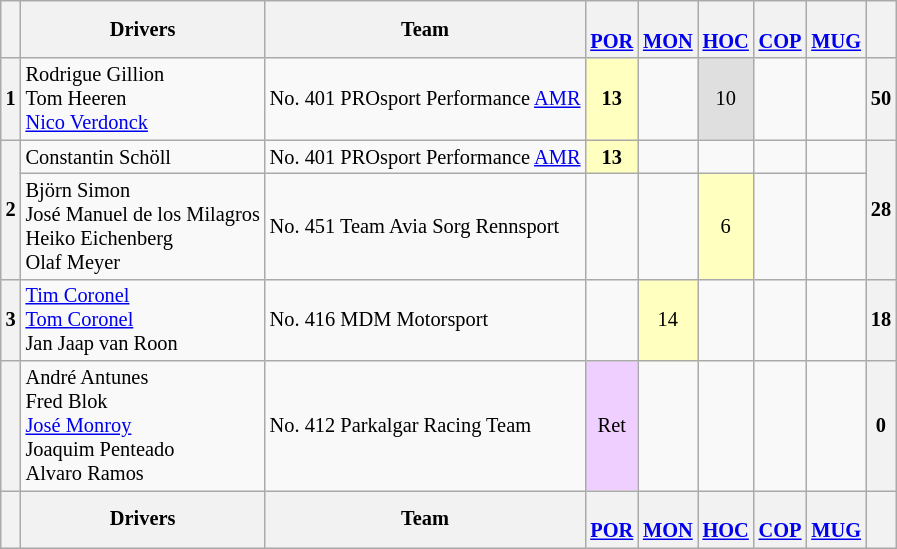<table align=left| class="wikitable" style="font-size: 85%; text-align: center">
<tr valign="top">
<th valign=middle></th>
<th valign=middle>Drivers</th>
<th valign=middle>Team</th>
<th><br><a href='#'>POR</a></th>
<th><br><a href='#'>MON</a></th>
<th><br><a href='#'>HOC</a></th>
<th><br><a href='#'>COP</a></th>
<th><br><a href='#'>MUG</a></th>
<th valign=middle>  </th>
</tr>
<tr>
<th>1</th>
<td align=left> Rodrigue Gillion<br> Tom Heeren<br> <a href='#'>Nico Verdonck</a></td>
<td align=left> No. 401 PROsport Performance <a href='#'>AMR</a></td>
<td style="background:#FFFFBF;"><strong>13</strong></td>
<td></td>
<td style="background:#DFDFDF;">10</td>
<td></td>
<td></td>
<th>50</th>
</tr>
<tr>
<th rowspan=2>2</th>
<td align=left> Constantin Schöll</td>
<td align=left> No. 401 PROsport Performance <a href='#'>AMR</a></td>
<td style="background:#FFFFBF;"><strong>13</strong></td>
<td></td>
<td></td>
<td></td>
<td></td>
<th rowspan=2>28</th>
</tr>
<tr>
<td align=left> Björn Simon<br> José Manuel de los Milagros<br> Heiko Eichenberg<br> Olaf Meyer</td>
<td align=left> No. 451 Team Avia Sorg Rennsport</td>
<td></td>
<td></td>
<td style="background:#FFFFBF;">6</td>
<td></td>
<td></td>
</tr>
<tr>
<th>3</th>
<td align=left> <a href='#'>Tim Coronel</a><br> <a href='#'>Tom Coronel</a><br> Jan Jaap van Roon</td>
<td align=left> No. 416 MDM Motorsport</td>
<td></td>
<td style="background:#FFFFBF;">14</td>
<td></td>
<td></td>
<td></td>
<th>18</th>
</tr>
<tr>
<th></th>
<td align=left> André Antunes<br> Fred Blok<br> <a href='#'>José Monroy</a><br> Joaquim Penteado<br> Alvaro Ramos</td>
<td align=left> No. 412 Parkalgar Racing Team</td>
<td style="background:#EFCFFF;">Ret</td>
<td></td>
<td></td>
<td></td>
<td></td>
<th>0</th>
</tr>
<tr>
<th valign=middle></th>
<th valign=middle>Drivers</th>
<th valign=middle>Team</th>
<th><br><a href='#'>POR</a></th>
<th><br><a href='#'>MON</a></th>
<th><br><a href='#'>HOC</a></th>
<th><br><a href='#'>COP</a></th>
<th><br><a href='#'>MUG</a></th>
<th valign=middle>  </th>
</tr>
</table>
